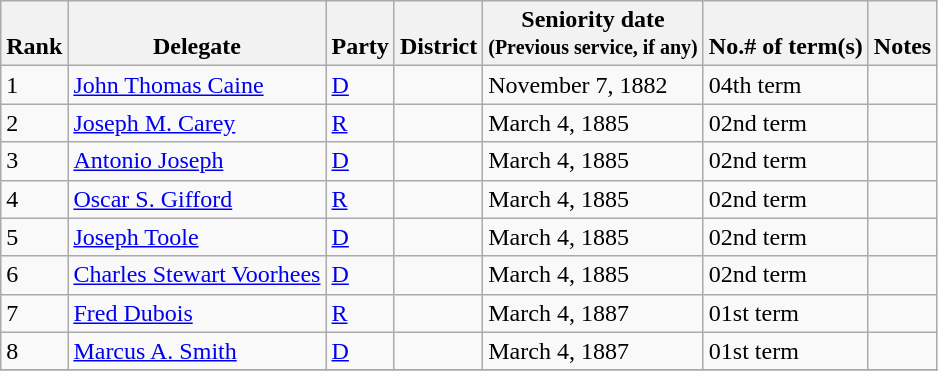<table class="wikitable sortable">
<tr valign=bottom>
<th>Rank</th>
<th>Delegate</th>
<th>Party</th>
<th>District</th>
<th>Seniority date<br><small>(Previous service, if any)</small><br></th>
<th>No.# of term(s)</th>
<th>Notes</th>
</tr>
<tr>
<td>1</td>
<td><a href='#'>John Thomas Caine</a></td>
<td><a href='#'>D</a></td>
<td></td>
<td>November 7, 1882</td>
<td>04th term</td>
<td></td>
</tr>
<tr>
<td>2</td>
<td><a href='#'>Joseph M. Carey</a></td>
<td><a href='#'>R</a></td>
<td></td>
<td>March 4, 1885</td>
<td>02nd term</td>
<td></td>
</tr>
<tr>
<td>3</td>
<td><a href='#'>Antonio Joseph</a></td>
<td><a href='#'>D</a></td>
<td></td>
<td>March 4, 1885</td>
<td>02nd term</td>
<td></td>
</tr>
<tr>
<td>4</td>
<td><a href='#'>Oscar S. Gifford</a></td>
<td><a href='#'>R</a></td>
<td></td>
<td>March 4, 1885</td>
<td>02nd term</td>
<td></td>
</tr>
<tr>
<td>5</td>
<td><a href='#'>Joseph Toole</a></td>
<td><a href='#'>D</a></td>
<td></td>
<td>March 4, 1885</td>
<td>02nd term</td>
<td></td>
</tr>
<tr>
<td>6</td>
<td><a href='#'>Charles Stewart Voorhees</a></td>
<td><a href='#'>D</a></td>
<td></td>
<td>March 4, 1885</td>
<td>02nd term</td>
<td></td>
</tr>
<tr>
<td>7</td>
<td><a href='#'>Fred Dubois</a></td>
<td><a href='#'>R</a></td>
<td></td>
<td>March 4, 1887</td>
<td>01st term</td>
<td></td>
</tr>
<tr>
<td>8</td>
<td><a href='#'>Marcus A. Smith</a></td>
<td><a href='#'>D</a></td>
<td></td>
<td>March 4, 1887</td>
<td>01st term</td>
<td></td>
</tr>
<tr>
</tr>
</table>
